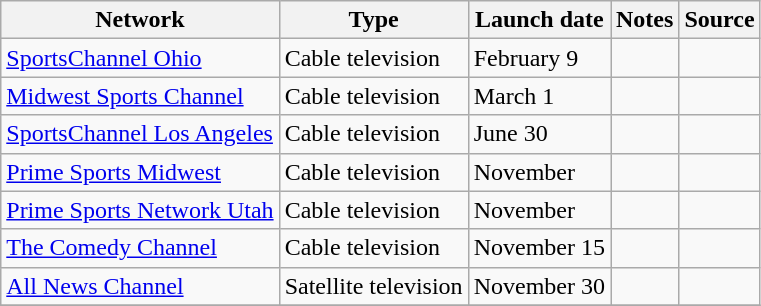<table class="wikitable sortable">
<tr>
<th>Network</th>
<th>Type</th>
<th>Launch date</th>
<th>Notes</th>
<th>Source</th>
</tr>
<tr>
<td><a href='#'>SportsChannel Ohio</a></td>
<td>Cable television</td>
<td>February 9</td>
<td></td>
<td></td>
</tr>
<tr>
<td><a href='#'>Midwest Sports Channel</a></td>
<td>Cable television</td>
<td>March 1</td>
<td></td>
<td></td>
</tr>
<tr>
<td><a href='#'>SportsChannel Los Angeles</a></td>
<td>Cable television</td>
<td>June 30</td>
<td></td>
<td></td>
</tr>
<tr>
<td><a href='#'>Prime Sports Midwest</a></td>
<td>Cable television</td>
<td>November</td>
<td></td>
<td></td>
</tr>
<tr>
<td><a href='#'>Prime Sports Network Utah</a></td>
<td>Cable television</td>
<td>November</td>
<td></td>
<td></td>
</tr>
<tr>
<td><a href='#'>The Comedy Channel</a></td>
<td>Cable television</td>
<td>November 15</td>
<td></td>
<td></td>
</tr>
<tr>
<td><a href='#'>All News Channel</a></td>
<td>Satellite television</td>
<td>November 30</td>
<td></td>
<td></td>
</tr>
<tr>
</tr>
</table>
